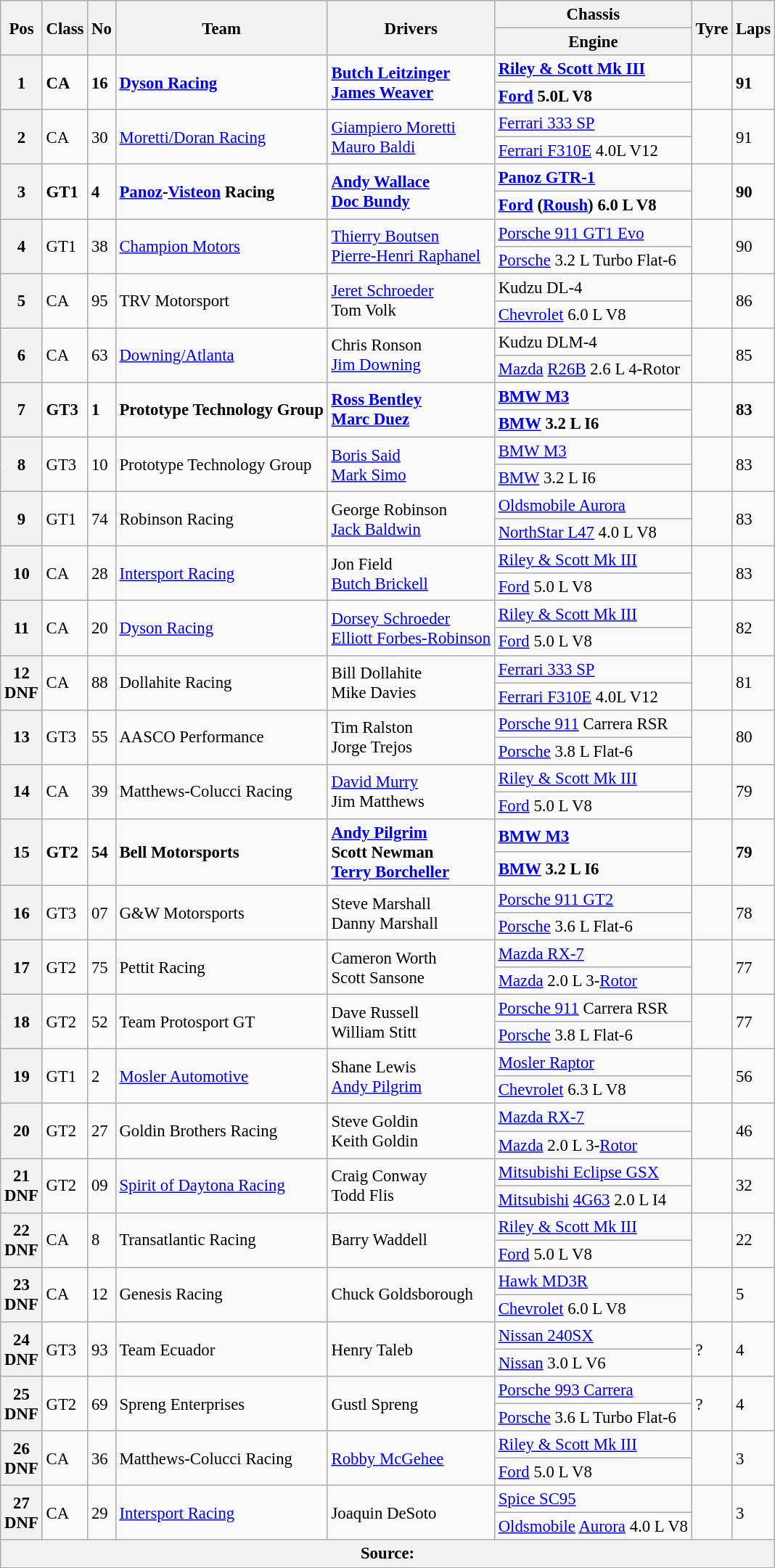<table class="wikitable" style="font-size: 95%;">
<tr>
<th rowspan=2>Pos</th>
<th rowspan=2>Class</th>
<th rowspan=2>No</th>
<th rowspan=2>Team</th>
<th rowspan=2>Drivers</th>
<th>Chassis</th>
<th rowspan=2>Tyre</th>
<th rowspan=2>Laps</th>
</tr>
<tr>
<th>Engine</th>
</tr>
<tr>
<th rowspan=2>1</th>
<td rowspan=2><strong>CA</strong></td>
<td rowspan=2><strong>16</strong></td>
<td rowspan=2><strong> <a href='#'>Dyson Racing</a></strong></td>
<td rowspan=2><strong> <a href='#'>Butch Leitzinger</a><br> <a href='#'>James Weaver</a></strong></td>
<td><strong><a href='#'>Riley & Scott Mk III</a></strong></td>
<td rowspan=2></td>
<td rowspan=2><strong>91</strong></td>
</tr>
<tr>
<td><strong><a href='#'>Ford</a> 5.0L V8</strong></td>
</tr>
<tr>
<th rowspan=2>2</th>
<td rowspan=2>CA</td>
<td rowspan=2>30</td>
<td rowspan=2> <a href='#'>Moretti/Doran Racing</a></td>
<td rowspan=2> <a href='#'>Giampiero Moretti</a><br> <a href='#'>Mauro Baldi</a></td>
<td><a href='#'>Ferrari 333 SP</a></td>
<td rowspan=2></td>
<td rowspan=2>91</td>
</tr>
<tr>
<td><a href='#'>Ferrari F310E</a> 4.0L V12</td>
</tr>
<tr>
<th rowspan=2>3</th>
<td rowspan=2><strong>GT1</strong></td>
<td rowspan=2><strong>4</strong></td>
<td rowspan=2><strong> <a href='#'>Panoz</a>-<a href='#'>Visteon</a> Racing</strong></td>
<td rowspan=2><strong> <a href='#'>Andy Wallace</a><br> <a href='#'>Doc Bundy</a></strong></td>
<td><strong><a href='#'>Panoz GTR-1</a></strong></td>
<td rowspan=2></td>
<td rowspan=2><strong>90</strong></td>
</tr>
<tr>
<td><strong><a href='#'>Ford</a> (<a href='#'>Roush</a>) 6.0 L V8</strong></td>
</tr>
<tr>
<th rowspan=2>4</th>
<td rowspan=2>GT1</td>
<td rowspan=2>38</td>
<td rowspan=2> <a href='#'>Champion Motors</a></td>
<td rowspan=2> <a href='#'>Thierry Boutsen</a><br> <a href='#'>Pierre-Henri Raphanel</a></td>
<td><a href='#'>Porsche 911 GT1 Evo</a></td>
<td rowspan=2></td>
<td rowspan=2>90</td>
</tr>
<tr>
<td><a href='#'>Porsche</a> 3.2 L Turbo Flat-6</td>
</tr>
<tr>
<th rowspan=2>5</th>
<td rowspan=2>CA</td>
<td rowspan=2>95</td>
<td rowspan=2> TRV Motorsport</td>
<td rowspan=2> <a href='#'>Jeret Schroeder</a><br> Tom Volk</td>
<td>Kudzu DL-4</td>
<td rowspan=2></td>
<td rowspan=2>86</td>
</tr>
<tr>
<td><a href='#'>Chevrolet</a> 6.0 L V8</td>
</tr>
<tr>
<th rowspan=2>6</th>
<td rowspan=2>CA</td>
<td rowspan=2>63</td>
<td rowspan=2> <a href='#'>Downing/Atlanta</a></td>
<td rowspan=2> Chris Ronson<br> <a href='#'>Jim Downing</a></td>
<td>Kudzu DLM-4</td>
<td rowspan=2></td>
<td rowspan=2>85</td>
</tr>
<tr>
<td><a href='#'>Mazda</a> <a href='#'>R26B</a> 2.6 L 4-Rotor</td>
</tr>
<tr>
<th rowspan=2>7</th>
<td rowspan=2><strong>GT3</strong></td>
<td rowspan=2><strong>1</strong></td>
<td rowspan=2><strong> Prototype Technology Group</strong></td>
<td rowspan=2><strong> <a href='#'>Ross Bentley</a><br> <a href='#'>Marc Duez</a></strong></td>
<td><a href='#'><strong>BMW M3</strong></a></td>
<td rowspan=2></td>
<td rowspan=2><strong>83</strong></td>
</tr>
<tr>
<td><strong><a href='#'>BMW</a> 3.2 L I6</strong></td>
</tr>
<tr>
<th rowspan=2>8</th>
<td rowspan=2>GT3</td>
<td rowspan=2>10</td>
<td rowspan=2> Prototype Technology Group</td>
<td rowspan=2> <a href='#'>Boris Said</a><br> <a href='#'>Mark Simo</a></td>
<td><a href='#'>BMW M3</a></td>
<td rowspan=2></td>
<td rowspan=2>83</td>
</tr>
<tr>
<td><a href='#'>BMW</a> 3.2 L I6</td>
</tr>
<tr>
<th rowspan=2>9</th>
<td rowspan=2>GT1</td>
<td rowspan=2>74</td>
<td rowspan=2> Robinson Racing</td>
<td rowspan=2> George Robinson<br> <a href='#'>Jack Baldwin</a></td>
<td><a href='#'>Oldsmobile Aurora</a></td>
<td rowspan=2></td>
<td rowspan=2>83</td>
</tr>
<tr>
<td><a href='#'>NorthStar L47</a> 4.0 L V8</td>
</tr>
<tr>
<th rowspan=2>10</th>
<td rowspan=2>CA</td>
<td rowspan=2>28</td>
<td rowspan=2> <a href='#'>Intersport Racing</a></td>
<td rowspan=2> Jon Field<br> <a href='#'>Butch Brickell</a></td>
<td><a href='#'>Riley & Scott Mk III</a></td>
<td rowspan=2></td>
<td rowspan=2>83</td>
</tr>
<tr>
<td><a href='#'>Ford</a> 5.0 L V8</td>
</tr>
<tr>
<th rowspan=2>11</th>
<td rowspan=2>CA</td>
<td rowspan=2>20</td>
<td rowspan=2> <a href='#'>Dyson Racing</a></td>
<td rowspan=2> <a href='#'>Dorsey Schroeder</a><br> <a href='#'>Elliott Forbes-Robinson</a></td>
<td><a href='#'>Riley & Scott Mk III</a></td>
<td rowspan=2></td>
<td rowspan=2>82</td>
</tr>
<tr>
<td><a href='#'>Ford</a> 5.0 L V8</td>
</tr>
<tr>
<th rowspan=2>12<br>DNF</th>
<td rowspan=2>CA</td>
<td rowspan=2>88</td>
<td rowspan=2> Dollahite Racing</td>
<td rowspan=2> Bill Dollahite<br> Mike Davies</td>
<td><a href='#'>Ferrari 333 SP</a></td>
<td rowspan=2></td>
<td rowspan=2>81</td>
</tr>
<tr>
<td><a href='#'>Ferrari F310E</a> 4.0L V12</td>
</tr>
<tr>
<th rowspan=2>13</th>
<td rowspan=2>GT3</td>
<td rowspan=2>55</td>
<td rowspan=2> AASCO Performance</td>
<td rowspan=2> Tim Ralston<br> Jorge Trejos</td>
<td><a href='#'>Porsche 911</a> Carrera RSR</td>
<td rowspan=2></td>
<td rowspan=2>80</td>
</tr>
<tr>
<td><a href='#'>Porsche</a> 3.8 L Flat-6</td>
</tr>
<tr>
<th rowspan=2>14</th>
<td rowspan=2>CA</td>
<td rowspan=2>39</td>
<td rowspan=2> Matthews-Colucci Racing</td>
<td rowspan=2> <a href='#'>David Murry</a><br> Jim Matthews</td>
<td><a href='#'>Riley & Scott Mk III</a></td>
<td rowspan=2></td>
<td rowspan=2>79</td>
</tr>
<tr>
<td><a href='#'>Ford</a> 5.0 L V8</td>
</tr>
<tr>
<th rowspan=2>15</th>
<td rowspan=2><strong>GT2</strong></td>
<td rowspan=2><strong>54</strong></td>
<td rowspan=2><strong> Bell Motorsports</strong></td>
<td rowspan=2><strong> <a href='#'>Andy Pilgrim</a><br> Scott Newman<br> <a href='#'>Terry Borcheller</a></strong></td>
<td><a href='#'><strong>BMW M3</strong></a></td>
<td rowspan=2></td>
<td rowspan=2><strong>79</strong></td>
</tr>
<tr>
<td><strong><a href='#'>BMW</a> 3.2 L I6</strong></td>
</tr>
<tr>
<th rowspan=2>16</th>
<td rowspan=2>GT3</td>
<td rowspan=2>07</td>
<td rowspan=2> G&W Motorsports</td>
<td rowspan=2> Steve Marshall<br> Danny Marshall</td>
<td><a href='#'>Porsche 911 GT2</a></td>
<td rowspan=2></td>
<td rowspan=2>78</td>
</tr>
<tr>
<td><a href='#'>Porsche</a> 3.6 L Flat-6</td>
</tr>
<tr>
<th rowspan=2>17</th>
<td rowspan=2>GT2</td>
<td rowspan=2>75</td>
<td rowspan=2> Pettit Racing</td>
<td rowspan=2> Cameron Worth<br> Scott Sansone</td>
<td><a href='#'>Mazda RX-7</a></td>
<td rowspan=2></td>
<td rowspan=2>77</td>
</tr>
<tr>
<td><a href='#'>Mazda</a> 2.0 L 3-<a href='#'>Rotor</a></td>
</tr>
<tr>
<th rowspan=2>18</th>
<td rowspan=2>GT2</td>
<td rowspan=2>52</td>
<td rowspan=2> Team Protosport GT</td>
<td rowspan=2> Dave Russell<br> William Stitt</td>
<td><a href='#'>Porsche 911</a> Carrera RSR</td>
<td rowspan=2></td>
<td rowspan=2>77</td>
</tr>
<tr>
<td><a href='#'>Porsche</a> 3.8 L Flat-6</td>
</tr>
<tr>
<th rowspan=2>19</th>
<td rowspan=2>GT1</td>
<td rowspan=2>2</td>
<td rowspan=2> <a href='#'>Mosler Automotive</a></td>
<td rowspan=2> Shane Lewis<br> <a href='#'>Andy Pilgrim</a></td>
<td><a href='#'>Mosler Raptor</a></td>
<td rowspan=2></td>
<td rowspan=2>56</td>
</tr>
<tr>
<td><a href='#'>Chevrolet</a> 6.3 L V8</td>
</tr>
<tr>
<th rowspan=2>20</th>
<td rowspan=2>GT2</td>
<td rowspan=2>27</td>
<td rowspan=2> Goldin Brothers Racing</td>
<td rowspan=2> Steve Goldin<br> Keith Goldin</td>
<td><a href='#'>Mazda RX-7</a></td>
<td rowspan=2></td>
<td rowspan=2>46</td>
</tr>
<tr>
<td><a href='#'>Mazda</a> 2.0 L 3-<a href='#'>Rotor</a></td>
</tr>
<tr>
<th rowspan=2>21<br>DNF</th>
<td rowspan=2>GT2</td>
<td rowspan=2>09</td>
<td rowspan=2> <a href='#'>Spirit of Daytona Racing</a></td>
<td rowspan=2> Craig Conway<br> Todd Flis</td>
<td><a href='#'>Mitsubishi Eclipse GSX</a></td>
<td rowspan=2></td>
<td rowspan=2>32</td>
</tr>
<tr>
<td><a href='#'>Mitsubishi</a> <a href='#'>4G63</a> 2.0 L I4</td>
</tr>
<tr>
<th rowspan="2">22<br>DNF</th>
<td rowspan="2">CA</td>
<td rowspan="2">8</td>
<td rowspan="2"> Transatlantic Racing</td>
<td rowspan="2"> Barry Waddell</td>
<td><a href='#'>Riley & Scott Mk III</a></td>
<td rowspan="2"></td>
<td rowspan="2">22</td>
</tr>
<tr>
<td><a href='#'>Ford</a> 5.0 L V8</td>
</tr>
<tr>
<th rowspan="2">23<br>DNF</th>
<td rowspan="2">CA</td>
<td rowspan="2">12</td>
<td rowspan="2"> Genesis Racing</td>
<td rowspan="2"> Chuck Goldsborough</td>
<td><a href='#'>Hawk MD3R</a></td>
<td rowspan="2"></td>
<td rowspan="2">5</td>
</tr>
<tr>
<td><a href='#'>Chevrolet</a> 6.0 L V8</td>
</tr>
<tr>
<th rowspan="2">24<br>DNF</th>
<td rowspan="2">GT3</td>
<td rowspan="2">93</td>
<td rowspan="2"> Team Ecuador</td>
<td rowspan="2"> Henry Taleb</td>
<td><a href='#'>Nissan 240SX</a></td>
<td rowspan="2">?</td>
<td rowspan="2">4</td>
</tr>
<tr>
<td><a href='#'>Nissan</a> 3.0 L V6</td>
</tr>
<tr>
<th rowspan="2">25<br>DNF</th>
<td rowspan="2">GT2</td>
<td rowspan="2">69</td>
<td rowspan="2"> Spreng Enterprises</td>
<td rowspan="2"> Gustl Spreng</td>
<td><a href='#'>Porsche 993 Carrera</a></td>
<td rowspan="2">?</td>
<td rowspan="2">4</td>
</tr>
<tr>
<td><a href='#'>Porsche</a> 3.6 L Turbo Flat-6</td>
</tr>
<tr>
<th rowspan="2">26<br>DNF</th>
<td rowspan="2">CA</td>
<td rowspan="2">36</td>
<td rowspan="2"> Matthews-Colucci Racing</td>
<td rowspan="2"> <a href='#'>Robby McGehee</a></td>
<td><a href='#'>Riley & Scott Mk III</a></td>
<td rowspan="2"></td>
<td rowspan="2">3</td>
</tr>
<tr>
<td><a href='#'>Ford</a> 5.0 L V8</td>
</tr>
<tr>
<th rowspan="2">27<br>DNF</th>
<td rowspan="2">CA</td>
<td rowspan="2">29</td>
<td rowspan="2"> <a href='#'>Intersport Racing</a></td>
<td rowspan="2"> Joaquin DeSoto</td>
<td><a href='#'>Spice SC95</a></td>
<td rowspan="2"></td>
<td rowspan="2">3</td>
</tr>
<tr>
<td><a href='#'>Oldsmobile</a> <a href='#'>Aurora</a> 4.0 L V8</td>
</tr>
<tr>
<th colspan="8">Source:</th>
</tr>
</table>
